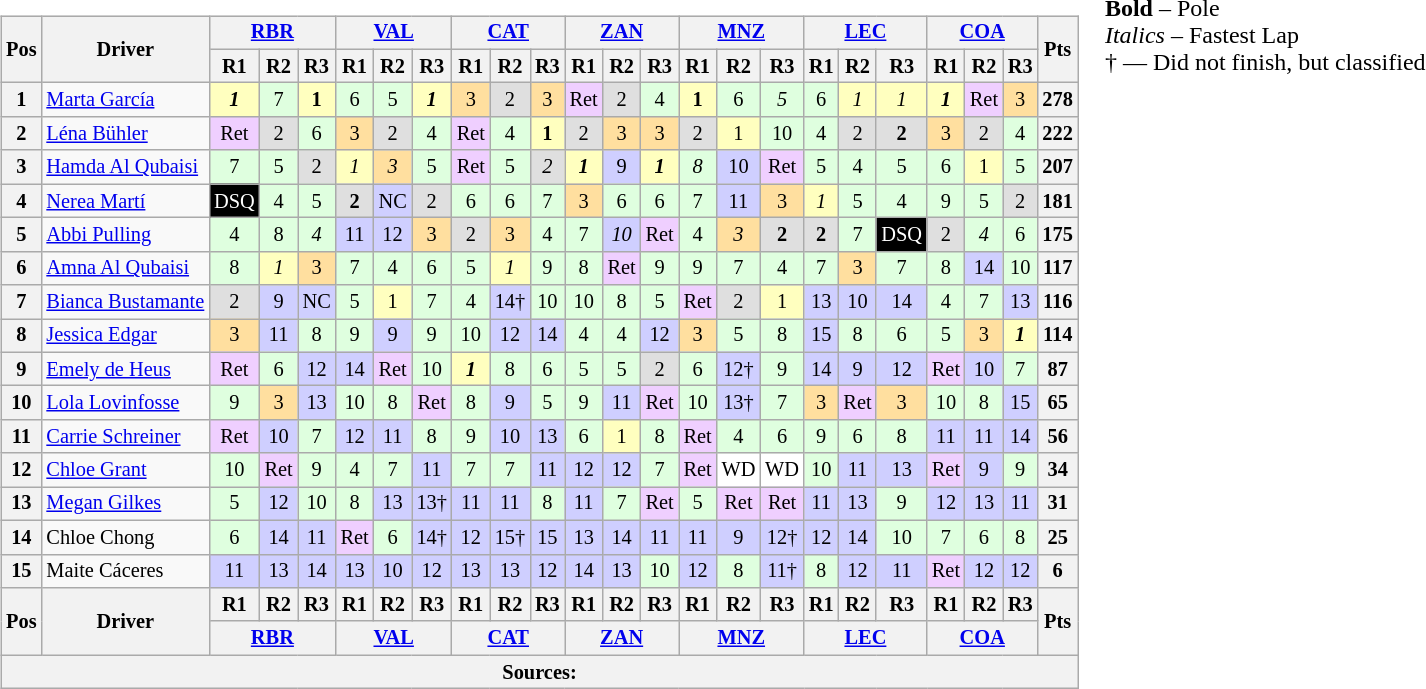<table>
<tr>
<td><br><table class="wikitable" style="font-size: 85%; text-align:center">
<tr>
<th rowspan=2>Pos</th>
<th rowspan=2>Driver</th>
<th colspan=3><a href='#'>RBR</a><br></th>
<th colspan=3><a href='#'>VAL</a><br></th>
<th colspan=3><a href='#'>CAT</a><br></th>
<th colspan=3><a href='#'>ZAN</a><br></th>
<th colspan=3><a href='#'>MNZ</a><br></th>
<th colspan=3><a href='#'>LEC</a><br></th>
<th colspan=3><a href='#'>COA</a><br></th>
<th rowspan=2>Pts</th>
</tr>
<tr>
<th>R1</th>
<th>R2</th>
<th>R3</th>
<th>R1</th>
<th>R2</th>
<th>R3</th>
<th>R1</th>
<th>R2</th>
<th>R3</th>
<th>R1</th>
<th>R2</th>
<th>R3</th>
<th>R1</th>
<th>R2</th>
<th>R3</th>
<th>R1</th>
<th>R2</th>
<th>R3</th>
<th>R1</th>
<th>R2</th>
<th>R3</th>
</tr>
<tr>
<th>1</th>
<td style="text-align:left"> <a href='#'>Marta García</a></td>
<td style="background:#ffffbf"><strong><em>1</em></strong></td>
<td style="background:#DFFFDF">7</td>
<td style="background:#ffffbf"><strong>1</strong></td>
<td style="background:#dfffdf">6</td>
<td style="background:#DFFFDF">5</td>
<td style="background:#ffffbf"><strong><em>1</em></strong></td>
<td style="background:#ffdf9f">3</td>
<td style="background:#dfdfdf">2</td>
<td style="background:#ffdf9f">3</td>
<td style="background:#efcfff">Ret</td>
<td style="background:#dfdfdf">2</td>
<td style="background:#DFFFDF">4</td>
<td style="background:#ffffbf"><strong>1</strong></td>
<td style="background:#DFFFDF">6</td>
<td style="background:#dfffdf"><em>5</em></td>
<td style="background:#DFFFDF">6</td>
<td style="background:#ffffbf"><em>1</em></td>
<td style="background:#ffffbf"><em>1</em></td>
<td style="background:#ffffbf"><strong><em>1</em></strong></td>
<td style="background:#efcfff">Ret</td>
<td style="background:#ffdf9f">3</td>
<th>278</th>
</tr>
<tr>
<th>2</th>
<td style="text-align:left"> <a href='#'>Léna Bühler</a></td>
<td style="background:#efcfff">Ret</td>
<td style="background:#dfdfdf">2</td>
<td style="background:#dfffdf">6</td>
<td style="background:#ffdf9f">3</td>
<td style="background:#dfdfdf">2</td>
<td style="background:#dfffdf">4</td>
<td style="background:#efcfff">Ret</td>
<td style="background:#dfffdf">4</td>
<td style="background:#FFFFBF"><strong>1</strong></td>
<td style="background:#dfdfdf">2</td>
<td style="background:#ffdf9f">3</td>
<td style="background:#ffdf9f">3</td>
<td style="background:#dfdfdf">2</td>
<td style="background:#FFFFBF">1</td>
<td style="background:#dfffdf">10</td>
<td style="background:#DFFFDF">4</td>
<td style="background:#dfdfdf">2</td>
<td style="background:#dfdfdf"><strong>2</strong></td>
<td style="background:#ffdf9f">3</td>
<td style="background:#dfdfdf">2</td>
<td style="background:#DFFFDF">4</td>
<th>222</th>
</tr>
<tr>
<th>3</th>
<td style="text-align:left"> <a href='#'>Hamda Al Qubaisi</a></td>
<td style="background:#dfffdf">7</td>
<td style="background:#DFFFDF">5</td>
<td style="background:#dfdfdf">2</td>
<td style="background:#FFFFBF"><em>1</em></td>
<td style="background:#ffdf9f"><em>3</em></td>
<td style="background:#dfffdf">5</td>
<td style="background:#efcfff">Ret</td>
<td style="background:#DFFFDF">5</td>
<td style="background:#dfdfdf"><em>2</em></td>
<td style="background:#FFFFBF"><strong><em>1</em></strong></td>
<td style="background:#cfcfff">9</td>
<td style="background:#FFFFBF"><strong><em>1</em></strong></td>
<td style="background:#DFFFDF"><em>8</em></td>
<td style="background:#cfcfff">10</td>
<td style="background:#efcfff">Ret</td>
<td style="background:#DFFFDF">5</td>
<td style="background:#DFFFDF">4</td>
<td style="background:#DFFFDF">5</td>
<td style="background:#dfffdf">6</td>
<td style="background:#FFFFBF">1</td>
<td style="background:#DFFFDF">5</td>
<th>207</th>
</tr>
<tr>
<th>4</th>
<td style="text-align:left"> <a href='#'>Nerea Martí</a></td>
<td style="background-color:#000000;color:white">DSQ</td>
<td style="background:#DFFFDF">4</td>
<td style="background:#DFFFDF">5</td>
<td style="background:#dfdfdf"><strong>2</strong></td>
<td style="background:#cfcfff">NC</td>
<td style="background:#dfdfdf">2</td>
<td style="background:#DFFFDF">6</td>
<td style="background:#DFFFDF">6</td>
<td style="background:#dfffdf">7</td>
<td style="background:#ffdf9f">3</td>
<td style="background:#DFFFDF">6</td>
<td style="background:#DFFFDF">6</td>
<td style="background:#dfffdf">7</td>
<td style="background:#cfcfff">11</td>
<td style="background:#ffdf9f">3</td>
<td style="background:#FFFFBF"><em>1</em></td>
<td style="background:#dfffdf">5</td>
<td style="background:#dfffdf">4</td>
<td style="background:#dfffdf">9</td>
<td style="background:#dfffdf">5</td>
<td style="background:#dfdfdf">2</td>
<th>181</th>
</tr>
<tr>
<th>5</th>
<td style="text-align:left"> <a href='#'>Abbi Pulling</a></td>
<td style="background:#dfffdf">4</td>
<td style="background:#DFFFDF">8</td>
<td style="background:#dfffdf"><em>4</em></td>
<td style="background:#cfcfff">11</td>
<td style="background:#cfcfff">12</td>
<td style="background:#ffdf9f">3</td>
<td style="background:#dfdfdf">2</td>
<td style="background:#ffdf9f">3</td>
<td style="background:#dfffdf">4</td>
<td style="background:#DFFFDF">7</td>
<td style="background:#cfcfff"><em>10</em></td>
<td style="background:#efcfff">Ret</td>
<td style="background:#dfffdf">4</td>
<td style="background:#ffdf9f"><em>3</em></td>
<td style="background:#dfdfdf"><strong>2</strong></td>
<td style="background:#dfdfdf"><strong>2</strong></td>
<td style="background:#dfffdf">7</td>
<td style="background-color:#000000;color:white">DSQ</td>
<td style="background:#dfdfdf">2</td>
<td style="background:#dfffdf"><em>4</em></td>
<td style="background:#DFFFDF">6</td>
<th>175</th>
</tr>
<tr>
<th>6</th>
<td style="text-align:left"> <a href='#'>Amna Al Qubaisi</a></td>
<td style="background:#dfffdf">8</td>
<td style="background:#FFFFBF"><em>1</em></td>
<td style="background:#ffdf9f">3</td>
<td style="background:#dfffdf">7</td>
<td style="background:#DFFFDF">4</td>
<td style="background:#dfffdf">6</td>
<td style="background:#DFFFDF">5</td>
<td style="background:#FFFFBF"><em>1</em></td>
<td style="background:#dfffdf">9</td>
<td style="background:#DFFFDF">8</td>
<td style="background:#efcfff">Ret</td>
<td style="background:#DFFFDF">9</td>
<td style="background:#DFFFDF">9</td>
<td style="background:#DFFFDF">7</td>
<td style="background:#DFFFDF">4</td>
<td style="background:#DFFFDF">7</td>
<td style="background:#ffdf9f">3</td>
<td style="background:#dfffdf">7</td>
<td style="background:#dfffdf">8</td>
<td style="background:#cfcfff">14</td>
<td style="background:#DFFFDF">10</td>
<th>117</th>
</tr>
<tr>
<th>7</th>
<td style="text-align:left" nowrap=""> <a href='#'>Bianca Bustamante</a></td>
<td style="background:#dfdfdf">2</td>
<td style="background:#cfcfff">9</td>
<td style="background:#CFCFFF">NC</td>
<td style="background:#dfffdf">5</td>
<td style="background:#FFFFBF">1</td>
<td style="background:#dfffdf">7</td>
<td style="background:#DFFFDF">4</td>
<td style="background:#cfcfff">14†</td>
<td style="background:#dfffdf">10</td>
<td style="background:#DFFFDF">10</td>
<td style="background:#DFFFDF">8</td>
<td style="background:#DFFFDF">5</td>
<td style="background:#efcfff">Ret</td>
<td style="background:#dfdfdf">2</td>
<td style="background:#FFFFBF">1</td>
<td style="background:#cfcfff">13</td>
<td style="background:#cfcfff">10</td>
<td style="background:#cfcfff">14</td>
<td style="background:#dfffdf">4</td>
<td style="background:#dfffdf">7</td>
<td style="background:#cfcfff">13</td>
<th>116</th>
</tr>
<tr>
<th>8</th>
<td style="text-align:left"> <a href='#'>Jessica Edgar</a></td>
<td style="background:#ffdf9f">3</td>
<td style="background:#cfcfff">11</td>
<td style="background:#dfffdf">8</td>
<td style="background:#dfffdf">9</td>
<td style="background:#cfcfff">9</td>
<td style="background:#dfffdf">9</td>
<td style="background:#dfffdf">10</td>
<td style="background:#cfcfff">12</td>
<td style="background:#cfcfff">14</td>
<td style="background:#DFFFDF">4</td>
<td style="background:#DFFFDF">4</td>
<td style="background:#cfcfff">12</td>
<td style="background:#ffdf9f">3</td>
<td style="background:#DFFFDF">5</td>
<td style="background:#dfffdf">8</td>
<td style="background:#cfcfff">15</td>
<td style="background:#dfffdf">8</td>
<td style="background:#dfffdf">6</td>
<td style="background:#dfffdf">5</td>
<td style="background:#ffdf9f">3</td>
<td style="background:#ffffbf"><strong><em>1</em></strong></td>
<th>114</th>
</tr>
<tr>
<th>9</th>
<td style="text-align:left"> <a href='#'>Emely de Heus</a></td>
<td style="background:#efcfff">Ret</td>
<td style="background:#DFFFDF">6</td>
<td style="background:#cfcfff">12</td>
<td style="background:#cfcfff">14</td>
<td style="background:#efcfff">Ret</td>
<td style="background:#dfffdf">10</td>
<td style="background:#FFFFBF"><strong><em>1</em></strong></td>
<td style="background:#DFFFDF">8</td>
<td style="background:#dfffdf">6</td>
<td style="background:#DFFFDF">5</td>
<td style="background:#DFFFDF">5</td>
<td style="background:#dfdfdf">2</td>
<td style="background:#dfffdf">6</td>
<td style="background:#cfcfff">12†</td>
<td style="background:#dfffdf">9</td>
<td style="background:#cfcfff">14</td>
<td style="background:#cfcfff">9</td>
<td style="background:#cfcfff">12</td>
<td style="background:#efcfff">Ret</td>
<td style="background:#cfcfff">10</td>
<td style="background:#DFFFDF">7</td>
<th>87</th>
</tr>
<tr>
<th>10</th>
<td style="text-align:left"> <a href='#'>Lola Lovinfosse</a></td>
<td style="background:#dfffdf">9</td>
<td style="background:#ffdf9f">3</td>
<td style="background:#cfcfff">13</td>
<td style="background:#dfffdf">10</td>
<td style="background:#DFFFDF">8</td>
<td style="background:#efcfff">Ret</td>
<td style="background:#dfffdf">8</td>
<td style="background:#cfcfff">9</td>
<td style="background:#dfffdf">5</td>
<td style="background:#DFFFDF">9</td>
<td style="background:#cfcfff">11</td>
<td style="background:#efcfff">Ret</td>
<td style="background:#dfffdf">10</td>
<td style="background:#cfcfff">13†</td>
<td style="background:#dfffdf">7</td>
<td style="background:#ffdf9f">3</td>
<td style="background:#efcfff">Ret</td>
<td style="background:#ffdf9f">3</td>
<td style="background:#dfffdf">10</td>
<td style="background:#dfffdf">8</td>
<td style="background:#cfcfff">15</td>
<th>65</th>
</tr>
<tr>
<th>11</th>
<td style="text-align:left"> <a href='#'>Carrie Schreiner</a></td>
<td style="background:#efcfff">Ret</td>
<td style="background:#cfcfff">10</td>
<td style="background:#dfffdf">7</td>
<td style="background:#cfcfff">12</td>
<td style="background:#cfcfff">11</td>
<td style="background:#dfffdf">8</td>
<td style="background:#dfffdf">9</td>
<td style="background:#cfcfff">10</td>
<td style="background:#cfcfff">13</td>
<td style="background:#DFFFDF">6</td>
<td style="background:#FFFFBF">1</td>
<td style="background:#DFFFDF">8</td>
<td style="background:#efcfff">Ret</td>
<td style="background:#DFFFDF">4</td>
<td style="background:#dfffdf">6</td>
<td style="background:#DFFFDF">9</td>
<td style="background:#dfffdf">6</td>
<td style="background:#dfffdf">8</td>
<td style="background:#cfcfff">11</td>
<td style="background:#cfcfff">11</td>
<td style="background:#cfcfff">14</td>
<th>56</th>
</tr>
<tr>
<th>12</th>
<td style="text-align:left"> <a href='#'>Chloe Grant</a></td>
<td style="background:#dfffdf">10</td>
<td style="background:#efcfff">Ret</td>
<td style="background:#dfffdf">9</td>
<td style="background:#dfffdf">4</td>
<td style="background:#DFFFDF">7</td>
<td style="background:#cfcfff">11</td>
<td style="background:#dfffdf">7</td>
<td style="background:#dfffdf">7</td>
<td style="background:#cfcfff">11</td>
<td style="background:#cfcfff">12</td>
<td style="background:#cfcfff">12</td>
<td style="background:#DFFFDF">7</td>
<td style="background:#efcfff">Ret</td>
<td style="background:#ffffff">WD</td>
<td style="background:#ffffff">WD</td>
<td style="background:#DFFFDF">10</td>
<td style="background:#cfcfff">11</td>
<td style="background:#cfcfff">13</td>
<td style="background:#efcfff">Ret</td>
<td style="background:#cfcfff">9</td>
<td style="background:#DFFFDF">9</td>
<th>34</th>
</tr>
<tr>
<th>13</th>
<td style="text-align:left"> <a href='#'>Megan Gilkes</a></td>
<td style="background:#dfffdf">5</td>
<td style="background:#cfcfff">12</td>
<td style="background:#dfffdf">10</td>
<td style="background:#dfffdf">8</td>
<td style="background:#cfcfff">13</td>
<td style="background:#cfcfff">13†</td>
<td style="background:#cfcfff">11</td>
<td style="background:#cfcfff">11</td>
<td style="background:#dfffdf">8</td>
<td style="background:#cfcfff">11</td>
<td style="background:#DFFFDF">7</td>
<td style="background:#efcfff">Ret</td>
<td style="background:#dfffdf">5</td>
<td style="background:#efcfff">Ret</td>
<td style="background:#efcfff">Ret</td>
<td style="background:#cfcfff">11</td>
<td style="background:#cfcfff">13</td>
<td style="background:#dfffdf">9</td>
<td style="background:#cfcfff">12</td>
<td style="background:#cfcfff">13</td>
<td style="background:#cfcfff">11</td>
<th>31</th>
</tr>
<tr>
<th>14</th>
<td style="text-align:left"> Chloe Chong</td>
<td style="background:#dfffdf">6</td>
<td style="background:#cfcfff">14</td>
<td style="background:#cfcfff">11</td>
<td style="background:#efcfff">Ret</td>
<td style="background:#DFFFDF">6</td>
<td style="background:#cfcfff">14†</td>
<td style="background:#cfcfff">12</td>
<td style="background:#cfcfff">15†</td>
<td style="background:#cfcfff">15</td>
<td style="background:#cfcfff">13</td>
<td style="background:#cfcfff">14</td>
<td style="background:#cfcfff">11</td>
<td style="background:#cfcfff">11</td>
<td style="background:#cfcfff">9</td>
<td style="background:#cfcfff">12†</td>
<td style="background:#cfcfff">12</td>
<td style="background:#cfcfff">14</td>
<td style="background:#dfffdf">10</td>
<td style="background:#dfffdf">7</td>
<td style="background:#dfffdf">6</td>
<td style="background:#DFFFDF">8</td>
<th>25</th>
</tr>
<tr>
<th>15</th>
<td style="text-align:left"> Maite Cáceres</td>
<td style="background:#cfcfff">11</td>
<td style="background:#cfcfff">13</td>
<td style="background:#cfcfff">14</td>
<td style="background:#cfcfff">13</td>
<td style="background:#cfcfff">10</td>
<td style="background:#cfcfff">12</td>
<td style="background:#cfcfff">13</td>
<td style="background:#cfcfff">13</td>
<td style="background:#cfcfff">12</td>
<td style="background:#cfcfff">14</td>
<td style="background:#cfcfff">13</td>
<td style="background:#DFFFDF">10</td>
<td style="background:#cfcfff">12</td>
<td style="background:#DFFFDF">8</td>
<td style="background:#cfcfff">11†</td>
<td style="background:#DFFFDF">8</td>
<td style="background:#cfcfff">12</td>
<td style="background:#cfcfff">11</td>
<td style="background:#efcfff">Ret</td>
<td style="background:#cfcfff">12</td>
<td style="background:#cfcfff">12</td>
<th>6</th>
</tr>
<tr>
<th rowspan=2>Pos</th>
<th rowspan=2>Driver</th>
<th>R1</th>
<th>R2</th>
<th>R3</th>
<th>R1</th>
<th>R2</th>
<th>R3</th>
<th>R1</th>
<th>R2</th>
<th>R3</th>
<th>R1</th>
<th>R2</th>
<th>R3</th>
<th>R1</th>
<th>R2</th>
<th>R3</th>
<th>R1</th>
<th>R2</th>
<th>R3</th>
<th>R1</th>
<th>R2</th>
<th>R3</th>
<th rowspan=2>Pts</th>
</tr>
<tr>
<th colspan=3><a href='#'>RBR</a><br></th>
<th colspan=3><a href='#'>VAL</a><br></th>
<th colspan=3><a href='#'>CAT</a><br></th>
<th colspan=3><a href='#'>ZAN</a><br></th>
<th colspan=3><a href='#'>MNZ</a><br></th>
<th colspan=3><a href='#'>LEC</a><br></th>
<th colspan=3><a href='#'>COA</a><br></th>
</tr>
<tr>
<th colspan="100">Sources:</th>
</tr>
</table>
</td>
<td style="vertical-align:top"><br><span><strong>Bold</strong> – Pole<br><em>Italics</em> – Fastest Lap<br>† — Did not finish, but classified</span></td>
</tr>
</table>
